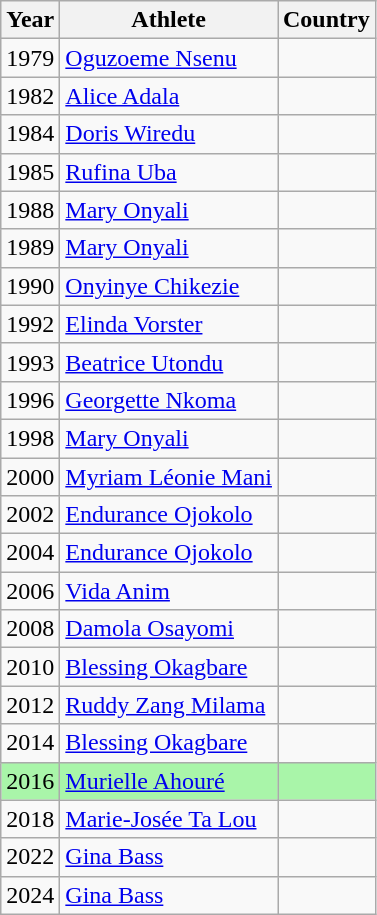<table class="wikitable sortable">
<tr>
<th>Year</th>
<th>Athlete</th>
<th>Country</th>
</tr>
<tr>
<td>1979</td>
<td><a href='#'>Oguzoeme Nsenu</a></td>
<td></td>
</tr>
<tr>
<td>1982</td>
<td><a href='#'>Alice Adala</a></td>
<td></td>
</tr>
<tr>
<td>1984</td>
<td><a href='#'>Doris Wiredu</a></td>
<td></td>
</tr>
<tr>
<td>1985</td>
<td><a href='#'>Rufina Uba</a></td>
<td></td>
</tr>
<tr>
<td>1988</td>
<td><a href='#'>Mary Onyali</a></td>
<td></td>
</tr>
<tr>
<td>1989</td>
<td><a href='#'>Mary Onyali</a></td>
<td></td>
</tr>
<tr>
<td>1990</td>
<td><a href='#'>Onyinye Chikezie</a></td>
<td></td>
</tr>
<tr>
<td>1992</td>
<td><a href='#'>Elinda Vorster</a></td>
<td></td>
</tr>
<tr>
<td>1993</td>
<td><a href='#'>Beatrice Utondu</a></td>
<td></td>
</tr>
<tr>
<td>1996</td>
<td><a href='#'>Georgette Nkoma</a></td>
<td></td>
</tr>
<tr>
<td>1998</td>
<td><a href='#'>Mary Onyali</a></td>
<td></td>
</tr>
<tr>
<td>2000</td>
<td><a href='#'>Myriam Léonie Mani</a></td>
<td></td>
</tr>
<tr>
<td>2002</td>
<td><a href='#'>Endurance Ojokolo</a></td>
<td></td>
</tr>
<tr>
<td>2004</td>
<td><a href='#'>Endurance Ojokolo</a></td>
<td></td>
</tr>
<tr>
<td>2006</td>
<td><a href='#'>Vida Anim</a></td>
<td></td>
</tr>
<tr>
<td>2008</td>
<td><a href='#'>Damola Osayomi</a></td>
<td></td>
</tr>
<tr>
<td>2010</td>
<td><a href='#'>Blessing Okagbare</a></td>
<td></td>
</tr>
<tr>
<td>2012</td>
<td><a href='#'>Ruddy Zang Milama</a></td>
<td></td>
</tr>
<tr>
<td>2014</td>
<td><a href='#'>Blessing Okagbare</a></td>
<td></td>
</tr>
<tr bgcolor=#A9F5A9>
<td>2016</td>
<td><a href='#'>Murielle Ahouré</a></td>
<td></td>
</tr>
<tr>
<td>2018</td>
<td><a href='#'>Marie-Josée Ta Lou</a></td>
<td></td>
</tr>
<tr>
<td>2022</td>
<td><a href='#'>Gina Bass</a></td>
<td></td>
</tr>
<tr>
<td>2024</td>
<td><a href='#'>Gina Bass</a></td>
<td></td>
</tr>
</table>
